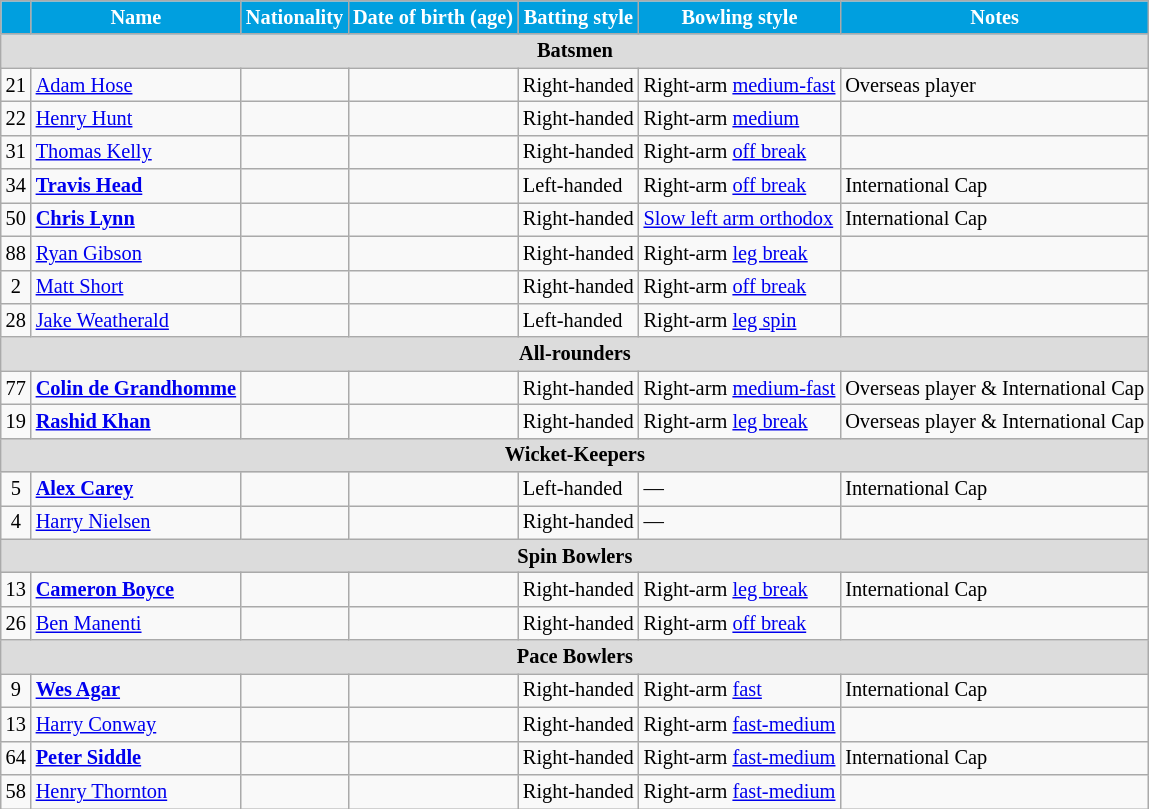<table class="wikitable"  style="font-size:85%;">
<tr>
<th style="background: #009FDF; color:white" align=right></th>
<th style="background: #009FDF; color:white" align=right>Name</th>
<th style="background: #009FDF; color:white" align=right>Nationality</th>
<th style="background: #009FDF; color:white" align=right>Date of birth (age)</th>
<th style="background: #009FDF; color:white" align=right>Batting style</th>
<th style="background: #009FDF; color:white" align=right>Bowling style</th>
<th style="background: #009FDF; color:white" align=right>Notes</th>
</tr>
<tr>
<th colspan="7" style="background: #DCDCDC" align=center>Batsmen</th>
</tr>
<tr>
<td style="text-align:center">21</td>
<td><a href='#'>Adam Hose</a></td>
<td></td>
<td></td>
<td>Right-handed</td>
<td>Right-arm <a href='#'>medium-fast</a></td>
<td>Overseas player</td>
</tr>
<tr>
<td style="text-align:center">22</td>
<td><a href='#'>Henry Hunt</a></td>
<td></td>
<td></td>
<td>Right-handed</td>
<td>Right-arm <a href='#'>medium</a></td>
<td></td>
</tr>
<tr>
<td style="text-align:center">31</td>
<td><a href='#'>Thomas Kelly</a></td>
<td></td>
<td></td>
<td>Right-handed</td>
<td>Right-arm <a href='#'>off break</a></td>
<td></td>
</tr>
<tr>
<td style="text-align:center">34</td>
<td><strong><a href='#'>Travis Head</a></strong></td>
<td></td>
<td></td>
<td>Left-handed</td>
<td>Right-arm <a href='#'>off break</a></td>
<td>International Cap</td>
</tr>
<tr>
<td style="text-align:center">50</td>
<td><strong><a href='#'>Chris Lynn</a></strong></td>
<td></td>
<td></td>
<td>Right-handed</td>
<td><a href='#'>Slow left arm orthodox</a></td>
<td>International Cap</td>
</tr>
<tr>
<td style="text-align:center">88</td>
<td><a href='#'>Ryan Gibson</a></td>
<td></td>
<td></td>
<td>Right-handed</td>
<td>Right-arm <a href='#'>leg break</a></td>
<td></td>
</tr>
<tr>
<td style="text-align:center">2</td>
<td><a href='#'>Matt Short</a></td>
<td></td>
<td></td>
<td>Right-handed</td>
<td>Right-arm <a href='#'>off break</a></td>
<td></td>
</tr>
<tr>
<td style="text-align:center">28</td>
<td><a href='#'>Jake Weatherald</a></td>
<td></td>
<td></td>
<td>Left-handed</td>
<td>Right-arm <a href='#'>leg spin</a></td>
<td></td>
</tr>
<tr>
<th colspan="7" style="background: #DCDCDC" align=center>All-rounders</th>
</tr>
<tr>
<td style="text-align:center">77</td>
<td><strong><a href='#'>Colin de Grandhomme</a></strong></td>
<td></td>
<td></td>
<td>Right-handed</td>
<td>Right-arm <a href='#'>medium-fast</a></td>
<td>Overseas player & International Cap</td>
</tr>
<tr>
<td style="text-align:center">19</td>
<td><strong><a href='#'>Rashid Khan</a></strong></td>
<td></td>
<td></td>
<td>Right-handed</td>
<td>Right-arm <a href='#'>leg break</a></td>
<td>Overseas player & International Cap</td>
</tr>
<tr>
<th colspan="7" style="background: #DCDCDC" align=center>Wicket-Keepers</th>
</tr>
<tr>
<td style="text-align:center">5</td>
<td><strong><a href='#'>Alex Carey</a></strong></td>
<td></td>
<td></td>
<td>Left-handed</td>
<td>—</td>
<td>International Cap</td>
</tr>
<tr>
<td style="text-align:center">4</td>
<td><a href='#'>Harry Nielsen</a></td>
<td></td>
<td></td>
<td>Right-handed</td>
<td>—</td>
<td></td>
</tr>
<tr>
<th colspan="7" style="background: #DCDCDC" align=center>Spin Bowlers</th>
</tr>
<tr>
<td style="text-align:center">13</td>
<td><strong><a href='#'>Cameron Boyce</a></strong></td>
<td></td>
<td></td>
<td>Right-handed</td>
<td>Right-arm <a href='#'>leg break</a></td>
<td>International Cap</td>
</tr>
<tr>
<td style="text-align:center">26</td>
<td><a href='#'>Ben Manenti</a></td>
<td></td>
<td></td>
<td>Right-handed</td>
<td>Right-arm <a href='#'>off break</a></td>
<td></td>
</tr>
<tr>
<th colspan="7" style="background: #DCDCDC" align=center>Pace Bowlers</th>
</tr>
<tr>
<td style="text-align:center">9</td>
<td><strong><a href='#'>Wes Agar</a></strong></td>
<td></td>
<td></td>
<td>Right-handed</td>
<td>Right-arm <a href='#'>fast</a></td>
<td>International Cap</td>
</tr>
<tr>
<td style="text-align:center">13</td>
<td><a href='#'>Harry Conway</a></td>
<td></td>
<td></td>
<td>Right-handed</td>
<td>Right-arm <a href='#'>fast-medium</a></td>
</tr>
<tr>
<td style="text-align:center">64</td>
<td><strong><a href='#'>Peter Siddle</a></strong></td>
<td></td>
<td></td>
<td>Right-handed</td>
<td>Right-arm <a href='#'>fast-medium</a></td>
<td>International Cap</td>
</tr>
<tr>
<td style="text-align:center">58</td>
<td><a href='#'>Henry Thornton</a></td>
<td></td>
<td></td>
<td>Right-handed</td>
<td>Right-arm <a href='#'>fast-medium</a></td>
<td></td>
</tr>
</table>
